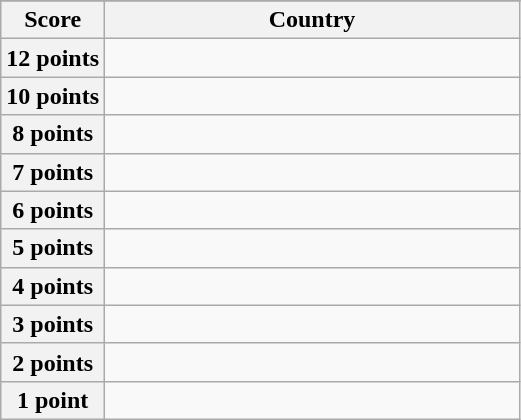<table class="wikitable">
<tr>
</tr>
<tr>
<th scope="col" width="20%">Score</th>
<th scope="col">Country</th>
</tr>
<tr>
<th scope="row">12 points</th>
<td></td>
</tr>
<tr>
<th scope="row">10 points</th>
<td></td>
</tr>
<tr>
<th scope="row">8 points</th>
<td></td>
</tr>
<tr>
<th scope="row">7 points</th>
<td></td>
</tr>
<tr>
<th scope="row">6 points</th>
<td></td>
</tr>
<tr>
<th scope="row">5 points</th>
<td></td>
</tr>
<tr>
<th scope="row">4 points</th>
<td></td>
</tr>
<tr>
<th scope="row">3 points</th>
<td></td>
</tr>
<tr>
<th scope="row">2 points</th>
<td></td>
</tr>
<tr>
<th scope="row">1 point</th>
<td></td>
</tr>
</table>
